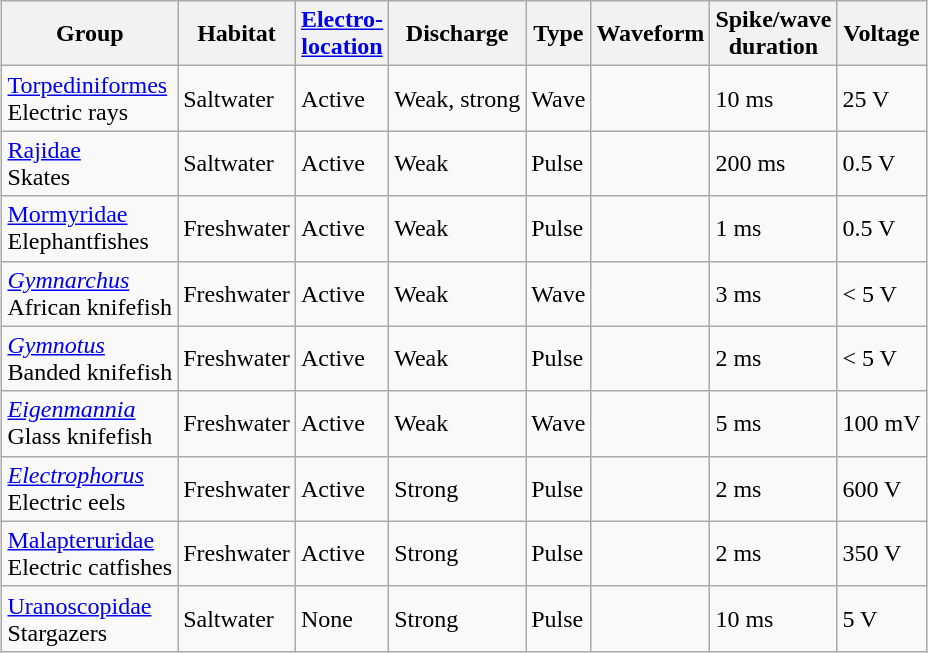<table style="margin-left: auto; margin-right: auto; border: none;" class="wikitable sortable">
<tr>
<th>Group</th>
<th>Habitat</th>
<th><a href='#'>Electro-<br>location</a></th>
<th>Discharge</th>
<th>Type</th>
<th>Waveform</th>
<th>Spike/wave<br>duration</th>
<th>Voltage</th>
</tr>
<tr>
<td><a href='#'>Torpediniformes</a><br>Electric rays</td>
<td>Saltwater</td>
<td>Active</td>
<td>Weak, strong</td>
<td>Wave</td>
<td></td>
<td>10 ms</td>
<td>25 V</td>
</tr>
<tr>
<td><a href='#'>Rajidae</a><br>Skates</td>
<td>Saltwater</td>
<td>Active</td>
<td>Weak</td>
<td>Pulse</td>
<td></td>
<td>200 ms</td>
<td>0.5 V</td>
</tr>
<tr>
<td><a href='#'>Mormyridae</a><br>Elephantfishes</td>
<td>Freshwater</td>
<td>Active</td>
<td>Weak</td>
<td>Pulse</td>
<td></td>
<td>1 ms</td>
<td>0.5 V</td>
</tr>
<tr>
<td><em><a href='#'>Gymnarchus</a></em><br>African knifefish</td>
<td>Freshwater</td>
<td>Active</td>
<td>Weak</td>
<td>Wave</td>
<td></td>
<td>3 ms</td>
<td>< 5 V</td>
</tr>
<tr>
<td><em><a href='#'>Gymnotus</a></em><br>Banded knifefish</td>
<td>Freshwater</td>
<td>Active</td>
<td>Weak</td>
<td>Pulse</td>
<td></td>
<td>2 ms</td>
<td>< 5 V</td>
</tr>
<tr>
<td><em><a href='#'>Eigenmannia</a></em><br>Glass knifefish</td>
<td>Freshwater</td>
<td>Active</td>
<td>Weak</td>
<td>Wave</td>
<td></td>
<td>5 ms</td>
<td>100 mV</td>
</tr>
<tr>
<td><em><a href='#'>Electrophorus</a></em><br>Electric eels</td>
<td>Freshwater</td>
<td>Active</td>
<td>Strong</td>
<td>Pulse</td>
<td></td>
<td>2 ms</td>
<td>600 V</td>
</tr>
<tr>
<td><a href='#'>Malapteruridae</a><br>Electric catfishes</td>
<td>Freshwater</td>
<td>Active</td>
<td>Strong</td>
<td>Pulse</td>
<td></td>
<td>2 ms</td>
<td>350 V</td>
</tr>
<tr>
<td><a href='#'>Uranoscopidae</a><br>Stargazers</td>
<td>Saltwater</td>
<td>None</td>
<td>Strong</td>
<td>Pulse</td>
<td></td>
<td>10 ms</td>
<td>5 V</td>
</tr>
</table>
